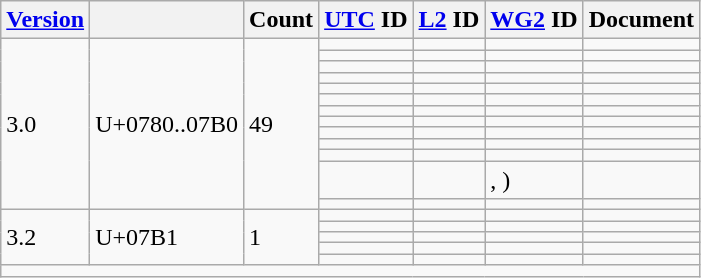<table class="wikitable sticky-header">
<tr>
<th><a href='#'>Version</a></th>
<th></th>
<th>Count</th>
<th><a href='#'>UTC</a> ID</th>
<th><a href='#'>L2</a> ID</th>
<th><a href='#'>WG2</a> ID</th>
<th>Document</th>
</tr>
<tr>
<td rowspan="13">3.0</td>
<td rowspan="13">U+0780..07B0</td>
<td rowspan="13">49</td>
<td></td>
<td></td>
<td></td>
<td></td>
</tr>
<tr>
<td></td>
<td></td>
<td></td>
<td></td>
</tr>
<tr>
<td></td>
<td></td>
<td></td>
<td></td>
</tr>
<tr>
<td></td>
<td></td>
<td></td>
<td></td>
</tr>
<tr>
<td></td>
<td></td>
<td></td>
<td></td>
</tr>
<tr>
<td></td>
<td></td>
<td></td>
<td></td>
</tr>
<tr>
<td></td>
<td></td>
<td></td>
<td></td>
</tr>
<tr>
<td></td>
<td></td>
<td></td>
<td></td>
</tr>
<tr>
<td></td>
<td></td>
<td></td>
<td></td>
</tr>
<tr>
<td></td>
<td></td>
<td></td>
<td></td>
</tr>
<tr>
<td></td>
<td></td>
<td></td>
<td></td>
</tr>
<tr>
<td></td>
<td></td>
<td> , )</td>
<td></td>
</tr>
<tr>
<td></td>
<td></td>
<td></td>
<td></td>
</tr>
<tr>
<td rowspan="5">3.2</td>
<td rowspan="5">U+07B1</td>
<td rowspan="5">1</td>
<td></td>
<td></td>
<td></td>
<td></td>
</tr>
<tr>
<td></td>
<td></td>
<td></td>
<td></td>
</tr>
<tr>
<td></td>
<td></td>
<td></td>
<td></td>
</tr>
<tr>
<td></td>
<td></td>
<td></td>
<td></td>
</tr>
<tr>
<td></td>
<td></td>
<td></td>
<td></td>
</tr>
<tr class="sortbottom">
<td colspan="7"></td>
</tr>
</table>
